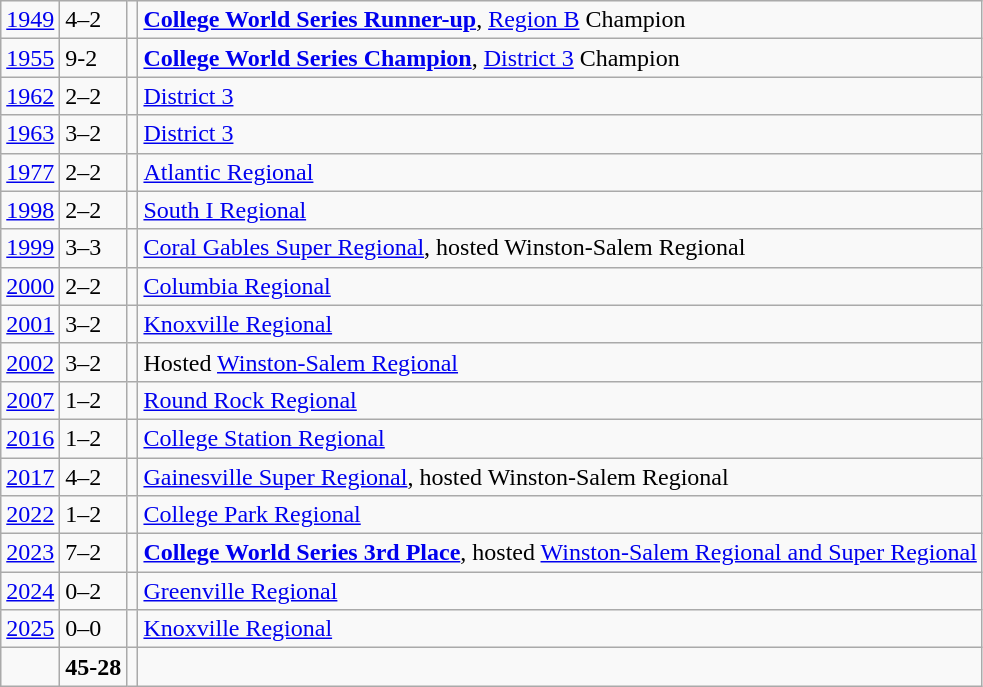<table class="wikitable">
<tr>
<td><a href='#'>1949</a></td>
<td>4–2</td>
<td></td>
<td><strong><a href='#'>College World Series Runner-up</a></strong>, <a href='#'>Region B</a> Champion</td>
</tr>
<tr>
<td><a href='#'>1955</a></td>
<td>9-2</td>
<td></td>
<td><strong><a href='#'>College World Series Champion</a></strong>, <a href='#'>District 3</a> Champion</td>
</tr>
<tr>
<td><a href='#'>1962</a></td>
<td>2–2</td>
<td></td>
<td><a href='#'>District 3</a></td>
</tr>
<tr>
<td><a href='#'>1963</a></td>
<td>3–2</td>
<td></td>
<td><a href='#'>District 3</a></td>
</tr>
<tr>
<td><a href='#'>1977</a></td>
<td>2–2</td>
<td></td>
<td><a href='#'>Atlantic Regional</a></td>
</tr>
<tr>
<td><a href='#'>1998</a></td>
<td>2–2</td>
<td></td>
<td><a href='#'>South I Regional</a></td>
</tr>
<tr>
<td><a href='#'>1999</a></td>
<td>3–3</td>
<td></td>
<td><a href='#'>Coral Gables Super Regional</a>, hosted Winston-Salem Regional</td>
</tr>
<tr>
<td><a href='#'>2000</a></td>
<td>2–2</td>
<td></td>
<td><a href='#'>Columbia Regional</a></td>
</tr>
<tr>
<td><a href='#'>2001</a></td>
<td>3–2</td>
<td></td>
<td><a href='#'>Knoxville Regional</a></td>
</tr>
<tr>
<td><a href='#'>2002</a></td>
<td>3–2</td>
<td></td>
<td>Hosted <a href='#'>Winston-Salem Regional</a></td>
</tr>
<tr>
<td><a href='#'>2007</a></td>
<td>1–2</td>
<td></td>
<td><a href='#'>Round Rock Regional</a></td>
</tr>
<tr>
<td><a href='#'>2016</a></td>
<td>1–2</td>
<td></td>
<td><a href='#'>College Station Regional</a></td>
</tr>
<tr>
<td><a href='#'>2017</a></td>
<td>4–2</td>
<td></td>
<td><a href='#'>Gainesville Super Regional</a>, hosted Winston-Salem Regional</td>
</tr>
<tr>
<td><a href='#'>2022</a></td>
<td>1–2</td>
<td></td>
<td><a href='#'>College Park Regional</a></td>
</tr>
<tr>
<td><a href='#'>2023</a></td>
<td>7–2</td>
<td></td>
<td><strong><a href='#'>College World Series 3rd Place</a></strong>, hosted <a href='#'>Winston-Salem Regional and Super Regional</a></td>
</tr>
<tr>
<td><a href='#'>2024</a></td>
<td>0–2</td>
<td></td>
<td><a href='#'>Greenville Regional</a></td>
</tr>
<tr>
<td><a href='#'>2025</a></td>
<td>0–0</td>
<td></td>
<td><a href='#'>Knoxville Regional</a></td>
</tr>
<tr>
<td></td>
<td><strong>45-28</strong></td>
<td><strong></strong></td>
<td></td>
</tr>
</table>
